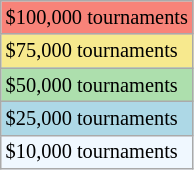<table class=wikitable style=font-size:85%>
<tr style="background:#f88379;">
<td>$100,000 tournaments</td>
</tr>
<tr style="background:#f7e98e;">
<td>$75,000 tournaments</td>
</tr>
<tr style="background:#addfad;">
<td>$50,000 tournaments</td>
</tr>
<tr style="background:lightblue;">
<td>$25,000 tournaments</td>
</tr>
<tr bgcolor="#f0f8ff">
<td>$10,000 tournaments</td>
</tr>
</table>
